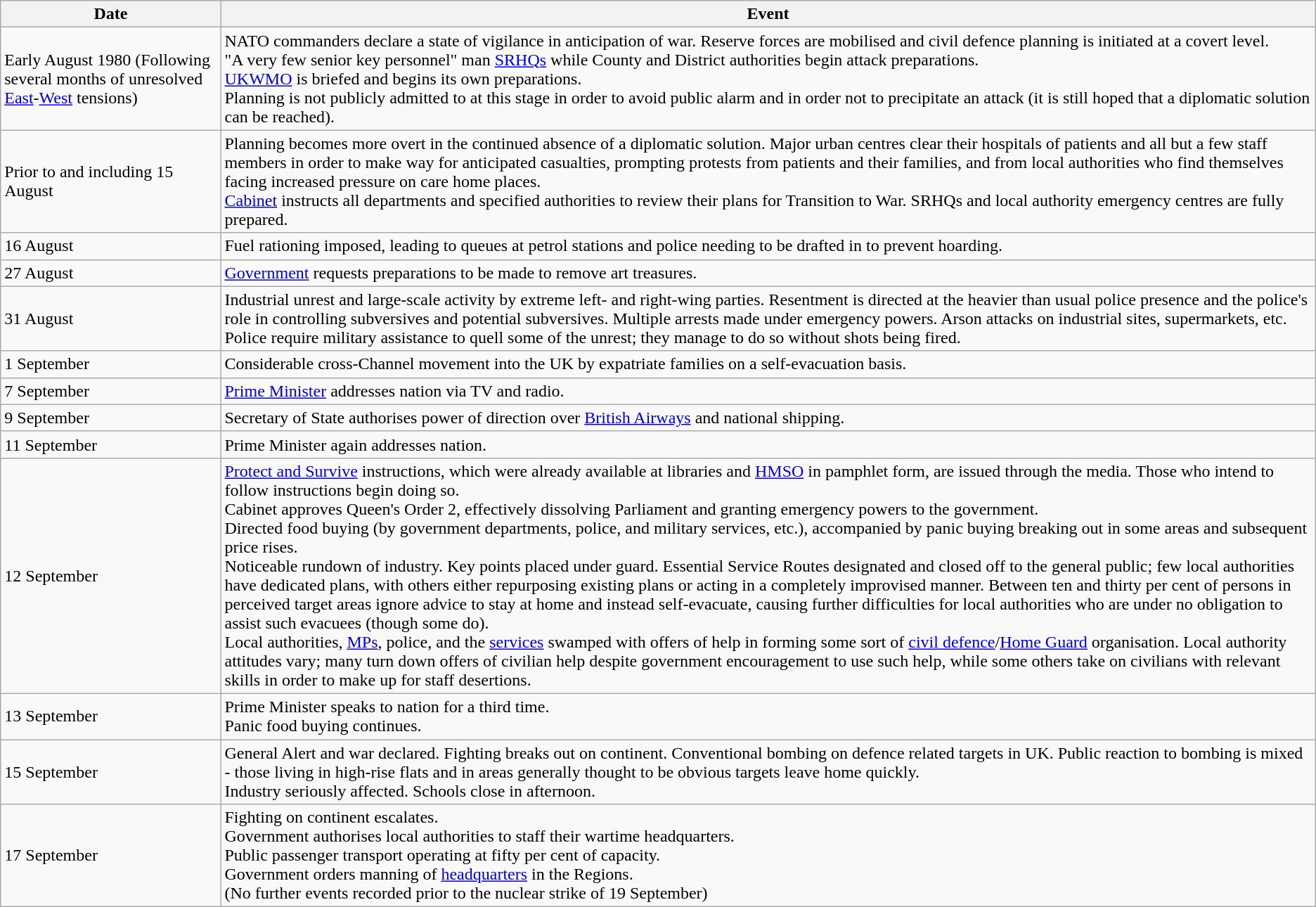<table class="wikitable">
<tr>
<th>Date</th>
<th>Event</th>
</tr>
<tr>
<td>Early August 1980 (Following several months of unresolved <a href='#'>East</a>-<a href='#'>West</a> tensions)</td>
<td>NATO commanders declare a state of vigilance in anticipation of war. Reserve forces are mobilised and civil defence planning is initiated at a covert level.<br>"A very few senior key personnel" man <a href='#'>SRHQs</a> while County and District authorities begin attack preparations.<br><a href='#'>UKWMO</a> is briefed and begins its own preparations.<br>Planning is not publicly admitted to at this stage in order to avoid public alarm and in order not to precipitate an attack (it is still hoped that a diplomatic solution can be reached).</td>
</tr>
<tr>
<td>Prior to and including 15 August</td>
<td>Planning becomes more overt in the continued absence of a diplomatic solution. Major urban centres clear their hospitals of patients and all but a few staff members in order to make way for anticipated casualties, prompting protests from patients and their families, and from local authorities who find themselves facing increased pressure on care home places.<br><a href='#'>Cabinet</a> instructs all departments and specified authorities to review their plans for Transition to War. SRHQs and local authority emergency centres are fully prepared.</td>
</tr>
<tr>
<td>16 August</td>
<td>Fuel rationing imposed, leading to queues at petrol stations and police needing to be drafted in to prevent hoarding.</td>
</tr>
<tr>
<td>27 August</td>
<td><a href='#'>Government</a> requests preparations to be made to remove art treasures.</td>
</tr>
<tr>
<td>31 August</td>
<td>Industrial unrest and large-scale activity by extreme left- and right-wing parties. Resentment is directed at the heavier than usual police presence and the police's role in controlling subversives and potential subversives. Multiple arrests made under emergency powers. Arson attacks on industrial sites, supermarkets, etc. Police require military assistance to quell some of the unrest; they manage to do so without shots being fired.</td>
</tr>
<tr>
<td>1 September</td>
<td>Considerable cross-Channel movement into the UK by expatriate families on a self-evacuation basis.</td>
</tr>
<tr>
<td>7 September</td>
<td><a href='#'>Prime Minister</a> addresses nation via TV and radio.</td>
</tr>
<tr>
<td>9 September</td>
<td>Secretary of State authorises power of direction over <a href='#'>British Airways</a> and national shipping.</td>
</tr>
<tr>
<td>11 September</td>
<td>Prime Minister again addresses nation.</td>
</tr>
<tr>
<td>12 September</td>
<td><a href='#'>Protect and Survive</a> instructions, which were already available at libraries and <a href='#'>HMSO</a> in pamphlet form, are issued through the media. Those who intend to follow instructions begin doing so.<br>Cabinet approves Queen's Order 2, effectively dissolving Parliament and granting emergency powers to the government.<br>Directed food buying (by government departments, police, and military services, etc.), accompanied by panic buying breaking out in some areas and subsequent price rises.<br>Noticeable rundown of industry. Key points placed under guard. Essential Service Routes designated and closed off to the general public; few local authorities have dedicated plans, with others either repurposing existing plans or acting in a completely improvised manner. Between ten and thirty per cent of persons in perceived target areas ignore advice to stay at home and instead self-evacuate, causing further difficulties for local authorities who are under no obligation to assist such evacuees (though some do).<br>Local authorities, <a href='#'>MPs</a>, police, and the <a href='#'>services</a> swamped with offers of help in forming some sort of <a href='#'>civil defence</a>/<a href='#'>Home Guard</a> organisation. Local authority attitudes vary; many turn down offers of civilian help despite government encouragement to use such help, while some others take on civilians with relevant skills in order to make up for staff desertions.</td>
</tr>
<tr>
<td>13 September</td>
<td>Prime Minister speaks to nation for a third time.<br>Panic food buying continues.</td>
</tr>
<tr>
<td>15 September</td>
<td>General Alert and war declared. Fighting breaks out on continent. Conventional bombing on defence related targets in UK. Public reaction to bombing is mixed - those living in high-rise flats and in areas generally thought to be obvious targets leave home quickly.<br>Industry seriously affected. Schools close in afternoon.</td>
</tr>
<tr>
<td>17 September</td>
<td>Fighting on continent escalates.<br>Government authorises local authorities to staff their wartime headquarters.<br>Public passenger transport operating at fifty per cent of capacity.<br>Government orders manning of <a href='#'>headquarters</a> in the Regions.<br>(No further events recorded prior to the nuclear strike of 19 September)</td>
</tr>
</table>
